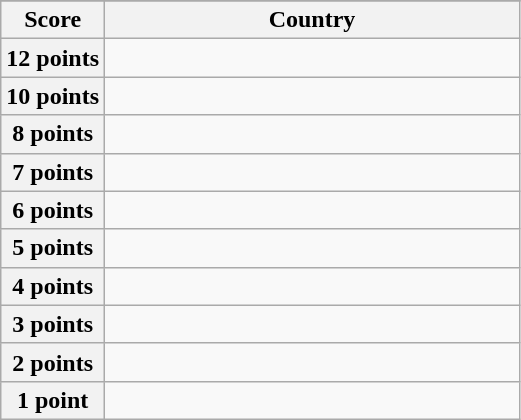<table class="wikitable">
<tr>
</tr>
<tr>
<th scope="col" width="20%">Score</th>
<th scope="col">Country</th>
</tr>
<tr>
<th scope="row">12 points</th>
<td></td>
</tr>
<tr>
<th scope="row">10 points</th>
<td></td>
</tr>
<tr>
<th scope="row">8 points</th>
<td></td>
</tr>
<tr>
<th scope="row">7 points</th>
<td></td>
</tr>
<tr>
<th scope="row">6 points</th>
<td></td>
</tr>
<tr>
<th scope="row">5 points</th>
<td></td>
</tr>
<tr>
<th scope="row">4 points</th>
<td></td>
</tr>
<tr>
<th scope="row">3 points</th>
<td></td>
</tr>
<tr>
<th scope="row">2 points</th>
<td></td>
</tr>
<tr>
<th scope="row">1 point</th>
<td></td>
</tr>
</table>
